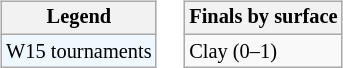<table>
<tr valign=top>
<td><br><table class=wikitable style=font-size:85%>
<tr>
<th>Legend</th>
</tr>
<tr style="background:#f0f8ff;">
<td>W15 tournaments</td>
</tr>
</table>
</td>
<td><br><table class=wikitable style=font-size:85%>
<tr>
<th>Finals by surface</th>
</tr>
<tr>
<td>Clay (0–1)</td>
</tr>
</table>
</td>
</tr>
</table>
